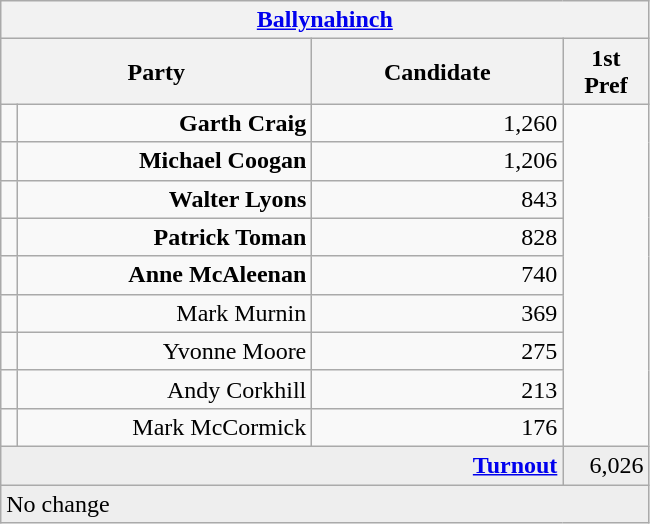<table class="wikitable">
<tr>
<th colspan="4" align="center"><a href='#'>Ballynahinch</a></th>
</tr>
<tr>
<th colspan="2" align="center" width=200>Party</th>
<th width=160>Candidate</th>
<th width=50>1st Pref</th>
</tr>
<tr>
<td></td>
<td align="right"><strong>Garth Craig</strong></td>
<td align="right">1,260</td>
</tr>
<tr>
<td></td>
<td align="right"><strong>Michael Coogan</strong></td>
<td align="right">1,206</td>
</tr>
<tr>
<td></td>
<td align="right"><strong>Walter Lyons</strong></td>
<td align="right">843</td>
</tr>
<tr>
<td></td>
<td align="right"><strong>Patrick Toman</strong></td>
<td align="right">828</td>
</tr>
<tr>
<td></td>
<td align="right"><strong>Anne McAleenan</strong></td>
<td align="right">740</td>
</tr>
<tr>
<td></td>
<td align="right">Mark Murnin</td>
<td align="right">369</td>
</tr>
<tr>
<td></td>
<td align="right">Yvonne Moore</td>
<td align="right">275</td>
</tr>
<tr>
<td></td>
<td align="right">Andy Corkhill</td>
<td align="right">213</td>
</tr>
<tr>
<td></td>
<td align="right">Mark McCormick</td>
<td align="right">176</td>
</tr>
<tr bgcolor="EEEEEE">
<td colspan=3 align="right"><strong><a href='#'>Turnout</a></strong></td>
<td align="right">6,026</td>
</tr>
<tr>
<td colspan=4 bgcolor="EEEEEE">No change</td>
</tr>
</table>
